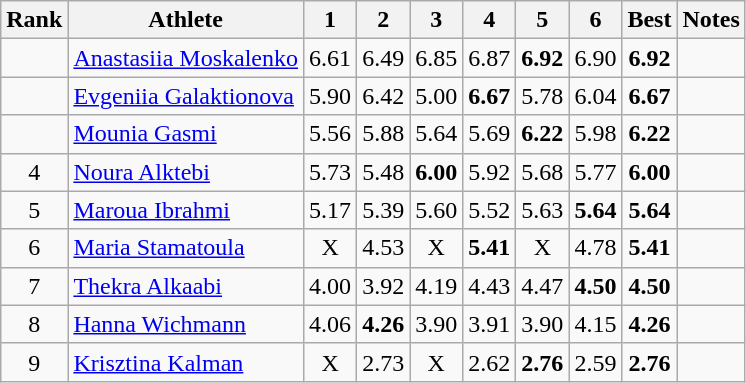<table class="wikitable sortable" style="text-align:center">
<tr>
<th>Rank</th>
<th>Athlete</th>
<th>1</th>
<th>2</th>
<th>3</th>
<th>4</th>
<th>5</th>
<th>6</th>
<th>Best</th>
<th>Notes</th>
</tr>
<tr>
<td></td>
<td style="text-align:left"><a href='#'>Anastasiia Moskalenko</a><br></td>
<td>6.61</td>
<td>6.49</td>
<td>6.85</td>
<td>6.87</td>
<td><strong>6.92</strong></td>
<td>6.90</td>
<td><strong>6.92</strong></td>
<td></td>
</tr>
<tr>
<td></td>
<td style="text-align:left"><a href='#'>Evgeniia Galaktionova</a><br></td>
<td>5.90</td>
<td>6.42</td>
<td>5.00</td>
<td><strong>6.67</strong></td>
<td>5.78</td>
<td>6.04</td>
<td><strong>6.67</strong></td>
<td></td>
</tr>
<tr>
<td></td>
<td style="text-align:left"><a href='#'>Mounia Gasmi</a><br></td>
<td>5.56</td>
<td>5.88</td>
<td>5.64</td>
<td>5.69</td>
<td><strong>6.22</strong></td>
<td>5.98</td>
<td><strong>6.22</strong></td>
<td></td>
</tr>
<tr>
<td>4</td>
<td style="text-align:left"><a href='#'>Noura Alktebi</a><br></td>
<td>5.73</td>
<td>5.48</td>
<td><strong>6.00</strong></td>
<td>5.92</td>
<td>5.68</td>
<td>5.77</td>
<td><strong>6.00</strong></td>
<td></td>
</tr>
<tr>
<td>5</td>
<td style="text-align:left"><a href='#'>Maroua Ibrahmi</a><br></td>
<td>5.17</td>
<td>5.39</td>
<td>5.60</td>
<td>5.52</td>
<td>5.63</td>
<td><strong>5.64</strong></td>
<td><strong>5.64</strong></td>
<td></td>
</tr>
<tr>
<td>6</td>
<td style="text-align:left"><a href='#'>Maria Stamatoula</a><br></td>
<td>X</td>
<td>4.53</td>
<td>X</td>
<td><strong>5.41</strong></td>
<td>X</td>
<td>4.78</td>
<td><strong>5.41</strong></td>
<td></td>
</tr>
<tr>
<td>7</td>
<td style="text-align:left"><a href='#'>Thekra Alkaabi</a><br></td>
<td>4.00</td>
<td>3.92</td>
<td>4.19</td>
<td>4.43</td>
<td>4.47</td>
<td><strong>4.50</strong></td>
<td><strong>4.50</strong></td>
<td></td>
</tr>
<tr>
<td>8</td>
<td style="text-align:left"><a href='#'>Hanna Wichmann</a><br></td>
<td>4.06</td>
<td><strong>4.26</strong></td>
<td>3.90</td>
<td>3.91</td>
<td>3.90</td>
<td>4.15</td>
<td><strong>4.26</strong></td>
<td></td>
</tr>
<tr>
<td>9</td>
<td style="text-align:left"><a href='#'>Krisztina Kalman</a><br></td>
<td>X</td>
<td>2.73</td>
<td>X</td>
<td>2.62</td>
<td><strong>2.76</strong></td>
<td>2.59</td>
<td><strong>2.76</strong></td>
<td></td>
</tr>
</table>
